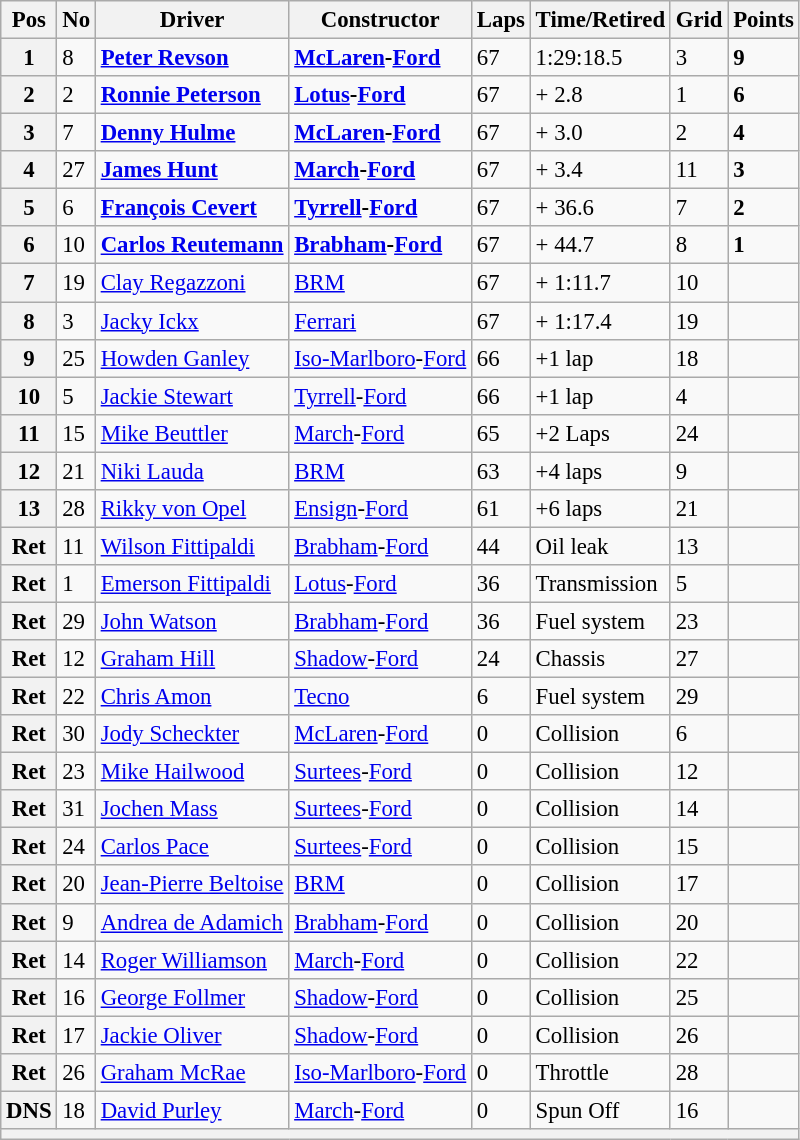<table class="wikitable" style="font-size: 95%;">
<tr>
<th>Pos</th>
<th>No</th>
<th>Driver</th>
<th>Constructor</th>
<th>Laps</th>
<th>Time/Retired</th>
<th>Grid</th>
<th>Points</th>
</tr>
<tr>
<th>1</th>
<td>8</td>
<td> <strong><a href='#'>Peter Revson</a></strong></td>
<td><strong><a href='#'>McLaren</a>-<a href='#'>Ford</a></strong></td>
<td>67</td>
<td>1:29:18.5</td>
<td>3</td>
<td><strong>9</strong></td>
</tr>
<tr>
<th>2</th>
<td>2</td>
<td> <strong><a href='#'>Ronnie Peterson</a></strong></td>
<td><strong><a href='#'>Lotus</a>-<a href='#'>Ford</a></strong></td>
<td>67</td>
<td>+ 2.8</td>
<td>1</td>
<td><strong>6</strong></td>
</tr>
<tr>
<th>3</th>
<td>7</td>
<td> <strong><a href='#'>Denny Hulme</a></strong></td>
<td><strong><a href='#'>McLaren</a>-<a href='#'>Ford</a></strong></td>
<td>67</td>
<td>+ 3.0</td>
<td>2</td>
<td><strong>4</strong></td>
</tr>
<tr>
<th>4</th>
<td>27</td>
<td> <strong><a href='#'>James Hunt</a></strong></td>
<td><strong><a href='#'>March</a>-<a href='#'>Ford</a></strong></td>
<td>67</td>
<td>+ 3.4</td>
<td>11</td>
<td><strong>3</strong></td>
</tr>
<tr>
<th>5</th>
<td>6</td>
<td> <strong><a href='#'>François Cevert</a></strong></td>
<td><strong><a href='#'>Tyrrell</a>-<a href='#'>Ford</a></strong></td>
<td>67</td>
<td>+ 36.6</td>
<td>7</td>
<td><strong>2</strong></td>
</tr>
<tr>
<th>6</th>
<td>10</td>
<td> <strong><a href='#'>Carlos Reutemann</a></strong></td>
<td><strong><a href='#'>Brabham</a>-<a href='#'>Ford</a></strong></td>
<td>67</td>
<td>+ 44.7</td>
<td>8</td>
<td><strong>1</strong></td>
</tr>
<tr>
<th>7</th>
<td>19</td>
<td> <a href='#'>Clay Regazzoni</a></td>
<td><a href='#'>BRM</a></td>
<td>67</td>
<td>+ 1:11.7</td>
<td>10</td>
<td> </td>
</tr>
<tr>
<th>8</th>
<td>3</td>
<td> <a href='#'>Jacky Ickx</a></td>
<td><a href='#'>Ferrari</a></td>
<td>67</td>
<td>+ 1:17.4</td>
<td>19</td>
<td> </td>
</tr>
<tr>
<th>9</th>
<td>25</td>
<td> <a href='#'>Howden Ganley</a></td>
<td><a href='#'>Iso-Marlboro</a>-<a href='#'>Ford</a></td>
<td>66</td>
<td>+1 lap</td>
<td>18</td>
<td> </td>
</tr>
<tr>
<th>10</th>
<td>5</td>
<td> <a href='#'>Jackie Stewart</a></td>
<td><a href='#'>Tyrrell</a>-<a href='#'>Ford</a></td>
<td>66</td>
<td>+1 lap</td>
<td>4</td>
<td> </td>
</tr>
<tr>
<th>11</th>
<td>15</td>
<td> <a href='#'>Mike Beuttler</a></td>
<td><a href='#'>March</a>-<a href='#'>Ford</a></td>
<td>65</td>
<td>+2 Laps</td>
<td>24</td>
<td> </td>
</tr>
<tr>
<th>12</th>
<td>21</td>
<td> <a href='#'>Niki Lauda</a></td>
<td><a href='#'>BRM</a></td>
<td>63</td>
<td>+4 laps</td>
<td>9</td>
<td> </td>
</tr>
<tr>
<th>13</th>
<td>28</td>
<td> <a href='#'>Rikky von Opel</a></td>
<td><a href='#'>Ensign</a>-<a href='#'>Ford</a></td>
<td>61</td>
<td>+6 laps</td>
<td>21</td>
<td> </td>
</tr>
<tr>
<th>Ret</th>
<td>11</td>
<td> <a href='#'>Wilson Fittipaldi</a></td>
<td><a href='#'>Brabham</a>-<a href='#'>Ford</a></td>
<td>44</td>
<td>Oil leak</td>
<td>13</td>
<td> </td>
</tr>
<tr>
<th>Ret</th>
<td>1</td>
<td> <a href='#'>Emerson Fittipaldi</a></td>
<td><a href='#'>Lotus</a>-<a href='#'>Ford</a></td>
<td>36</td>
<td>Transmission</td>
<td>5</td>
<td> </td>
</tr>
<tr>
<th>Ret</th>
<td>29</td>
<td> <a href='#'>John Watson</a></td>
<td><a href='#'>Brabham</a>-<a href='#'>Ford</a></td>
<td>36</td>
<td>Fuel system</td>
<td>23</td>
<td> </td>
</tr>
<tr>
<th>Ret</th>
<td>12</td>
<td> <a href='#'>Graham Hill</a></td>
<td><a href='#'>Shadow</a>-<a href='#'>Ford</a></td>
<td>24</td>
<td>Chassis</td>
<td>27</td>
<td> </td>
</tr>
<tr>
<th>Ret</th>
<td>22</td>
<td> <a href='#'>Chris Amon</a></td>
<td><a href='#'>Tecno</a></td>
<td>6</td>
<td>Fuel system</td>
<td>29</td>
<td> </td>
</tr>
<tr>
<th>Ret</th>
<td>30</td>
<td> <a href='#'>Jody Scheckter</a></td>
<td><a href='#'>McLaren</a>-<a href='#'>Ford</a></td>
<td>0</td>
<td>Collision</td>
<td>6</td>
<td> </td>
</tr>
<tr>
<th>Ret</th>
<td>23</td>
<td> <a href='#'>Mike Hailwood</a></td>
<td><a href='#'>Surtees</a>-<a href='#'>Ford</a></td>
<td>0</td>
<td>Collision</td>
<td>12</td>
<td> </td>
</tr>
<tr>
<th>Ret</th>
<td>31</td>
<td> <a href='#'>Jochen Mass</a></td>
<td><a href='#'>Surtees</a>-<a href='#'>Ford</a></td>
<td>0</td>
<td>Collision</td>
<td>14</td>
<td> </td>
</tr>
<tr>
<th>Ret</th>
<td>24</td>
<td> <a href='#'>Carlos Pace</a></td>
<td><a href='#'>Surtees</a>-<a href='#'>Ford</a></td>
<td>0</td>
<td>Collision</td>
<td>15</td>
<td> </td>
</tr>
<tr>
<th>Ret</th>
<td>20</td>
<td> <a href='#'>Jean-Pierre Beltoise</a></td>
<td><a href='#'>BRM</a></td>
<td>0</td>
<td>Collision</td>
<td>17</td>
<td> </td>
</tr>
<tr>
<th>Ret</th>
<td>9</td>
<td> <a href='#'>Andrea de Adamich</a></td>
<td><a href='#'>Brabham</a>-<a href='#'>Ford</a></td>
<td>0</td>
<td>Collision</td>
<td>20</td>
<td> </td>
</tr>
<tr>
<th>Ret</th>
<td>14</td>
<td> <a href='#'>Roger Williamson</a></td>
<td><a href='#'>March</a>-<a href='#'>Ford</a></td>
<td>0</td>
<td>Collision</td>
<td>22</td>
<td> </td>
</tr>
<tr>
<th>Ret</th>
<td>16</td>
<td> <a href='#'>George Follmer</a></td>
<td><a href='#'>Shadow</a>-<a href='#'>Ford</a></td>
<td>0</td>
<td>Collision</td>
<td>25</td>
<td> </td>
</tr>
<tr>
<th>Ret</th>
<td>17</td>
<td> <a href='#'>Jackie Oliver</a></td>
<td><a href='#'>Shadow</a>-<a href='#'>Ford</a></td>
<td>0</td>
<td>Collision</td>
<td>26</td>
<td> </td>
</tr>
<tr>
<th>Ret</th>
<td>26</td>
<td> <a href='#'>Graham McRae</a></td>
<td><a href='#'>Iso-Marlboro</a>-<a href='#'>Ford</a></td>
<td>0</td>
<td>Throttle</td>
<td>28</td>
<td> </td>
</tr>
<tr>
<th>DNS</th>
<td>18</td>
<td> <a href='#'>David Purley</a></td>
<td><a href='#'>March</a>-<a href='#'>Ford</a></td>
<td>0</td>
<td>Spun Off</td>
<td>16</td>
<td> </td>
</tr>
<tr>
<th colspan="8"></th>
</tr>
</table>
